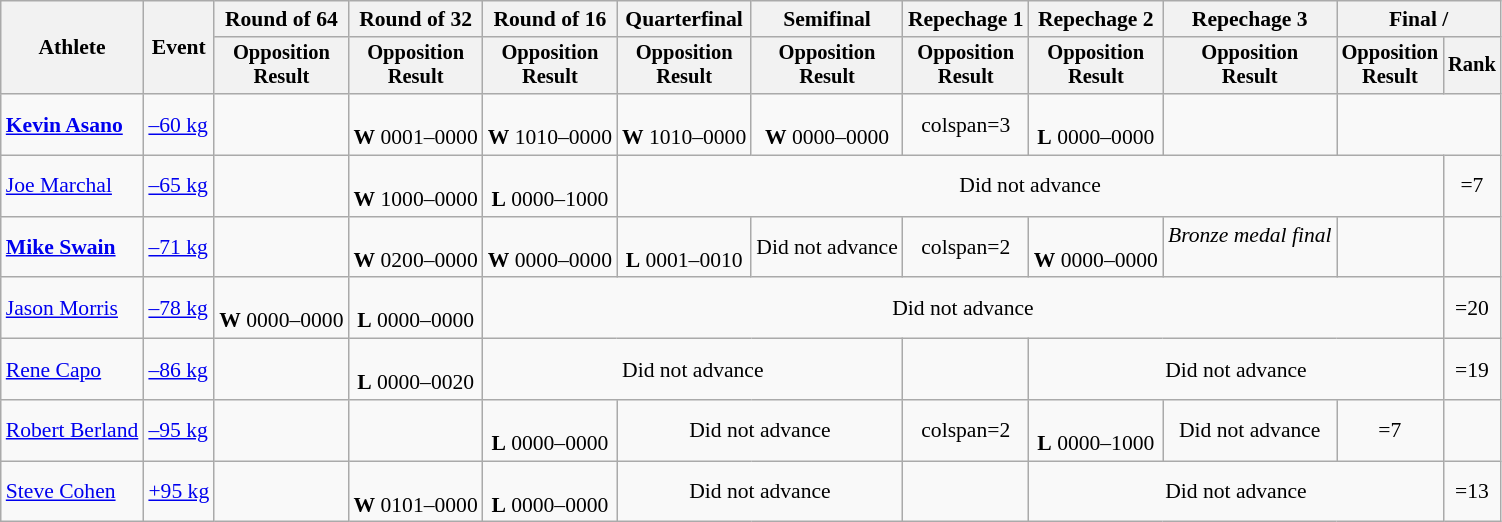<table class=wikitable style=font-size:90%;text-align:center>
<tr>
<th rowspan=2>Athlete</th>
<th rowspan=2>Event</th>
<th>Round of 64</th>
<th>Round of 32</th>
<th>Round of 16</th>
<th>Quarterfinal</th>
<th>Semifinal</th>
<th>Repechage 1</th>
<th>Repechage 2</th>
<th>Repechage 3</th>
<th colspan=2>Final / </th>
</tr>
<tr style=font-size:95%>
<th>Opposition<br>Result</th>
<th>Opposition<br>Result</th>
<th>Opposition<br>Result</th>
<th>Opposition<br>Result</th>
<th>Opposition<br>Result</th>
<th>Opposition<br>Result</th>
<th>Opposition<br>Result</th>
<th>Opposition<br>Result</th>
<th>Opposition<br>Result</th>
<th>Rank</th>
</tr>
<tr>
<td align=left><strong><a href='#'>Kevin Asano</a></strong></td>
<td align=left><a href='#'>–60 kg</a></td>
<td></td>
<td><br><strong>W</strong> 0001–0000</td>
<td><br><strong>W</strong> 1010–0000</td>
<td><br><strong>W</strong> 1010–0000</td>
<td><br><strong>W</strong> 0000–0000 </td>
<td>colspan=3 </td>
<td><br><strong>L</strong> 0000–0000 </td>
<td></td>
</tr>
<tr>
<td align=left><a href='#'>Joe Marchal</a></td>
<td align=left><a href='#'>–65 kg</a></td>
<td></td>
<td><br><strong>W</strong> 1000–0000</td>
<td><br><strong>L</strong> 0000–1000</td>
<td colspan=6>Did not advance</td>
<td>=7</td>
</tr>
<tr>
<td align=left><strong><a href='#'>Mike Swain</a></strong></td>
<td align=left><a href='#'>–71 kg</a></td>
<td></td>
<td><br><strong>W</strong> 0200–0000</td>
<td><br><strong>W</strong> 0000–0000 </td>
<td><br><strong>L</strong> 0001–0010</td>
<td>Did not advance</td>
<td>colspan=2 </td>
<td><br><strong>W</strong> 0000–0000 </td>
<td><em>Bronze medal final</em><br><br></td>
<td></td>
</tr>
<tr>
<td align=left><a href='#'>Jason Morris</a></td>
<td align=left><a href='#'>–78 kg</a></td>
<td><br><strong>W</strong> 0000–0000 </td>
<td><br><strong>L</strong> 0000–0000 </td>
<td colspan=7>Did not advance</td>
<td>=20</td>
</tr>
<tr>
<td align=left><a href='#'>Rene Capo</a></td>
<td align=left><a href='#'>–86 kg</a></td>
<td></td>
<td><br><strong>L</strong> 0000–0020</td>
<td colspan=3>Did not advance</td>
<td></td>
<td colspan=3>Did not advance</td>
<td>=19</td>
</tr>
<tr>
<td align=left><a href='#'>Robert Berland</a></td>
<td align=left><a href='#'>–95 kg</a></td>
<td></td>
<td></td>
<td><br><strong>L</strong> 0000–0000 </td>
<td colspan=2>Did not advance</td>
<td>colspan=2 </td>
<td><br><strong>L</strong> 0000–1000</td>
<td>Did not advance</td>
<td>=7</td>
</tr>
<tr>
<td align=left><a href='#'>Steve Cohen</a></td>
<td align=left><a href='#'>+95 kg</a></td>
<td></td>
<td><br><strong>W</strong> 0101–0000</td>
<td><br><strong>L</strong> 0000–0000 </td>
<td colspan=2>Did not advance</td>
<td></td>
<td colspan=3>Did not advance</td>
<td>=13</td>
</tr>
</table>
